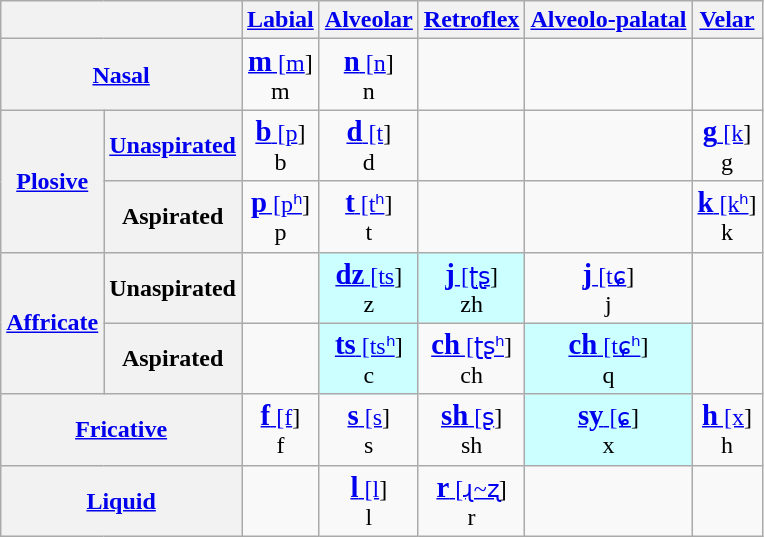<table class=wikitable>
<tr>
<th colspan="2"></th>
<th><a href='#'>Labial</a></th>
<th><a href='#'>Alveolar</a></th>
<th><a href='#'>Retroflex</a></th>
<th><a href='#'>Alveolo-palatal</a></th>
<th><a href='#'>Velar</a></th>
</tr>
<tr align="center">
<th colspan="2"><a href='#'>Nasal</a></th>
<td><a href='#'><strong><big>m</big></strong> [m</a>]<br> m</td>
<td><a href='#'><strong><big>n</big></strong> [n</a>]<br> n</td>
<td></td>
<td></td>
<td></td>
</tr>
<tr align="center">
<th rowspan="2"><a href='#'>Plosive</a></th>
<th><a href='#'>Unaspirated</a></th>
<td><a href='#'><strong><big>b</big></strong> [p</a>]<br> b</td>
<td><a href='#'><strong><big>d</big></strong> [t</a>]<br> d</td>
<td></td>
<td></td>
<td><a href='#'><strong><big>g</big></strong> [k</a>]<br> g</td>
</tr>
<tr align="center">
<th>Aspirated</th>
<td><a href='#'><strong><big>p</big></strong> [pʰ</a>]<br> p</td>
<td><a href='#'><strong><big>t</big></strong> [tʰ</a>]<br> t</td>
<td></td>
<td></td>
<td><a href='#'><strong><big>k</big></strong> [kʰ</a>]<br> k</td>
</tr>
<tr align="center">
<th rowspan="2"><a href='#'>Affricate</a></th>
<th>Unaspirated</th>
<td></td>
<td style="background:#CFF;"><a href='#'><strong><big>dz</big></strong> [ts</a>]<br> z</td>
<td style="background:#CFF;"><a href='#'><strong><big>j</big></strong> [ʈʂ</a>]<br> zh</td>
<td><a href='#'><strong><big>j</big></strong> [tɕ</a>]<br> j</td>
<td></td>
</tr>
<tr align="center">
<th>Aspirated</th>
<td></td>
<td style="background:#CFF;"><a href='#'><strong><big>ts</big></strong> [tsʰ</a>]<br> c</td>
<td><a href='#'><strong><big>ch</big></strong> [ʈʂʰ</a>]<br> ch</td>
<td style="background:#CFF;"><a href='#'><strong><big>ch</big></strong> [tɕʰ</a>]<br> q</td>
<td></td>
</tr>
<tr align="center">
<th colspan="2"><a href='#'>Fricative</a></th>
<td><a href='#'><strong><big>f</big></strong> [f</a>]<br> f</td>
<td><a href='#'><strong><big>s</big></strong> [s</a>]<br> s</td>
<td><a href='#'><strong><big>sh</big></strong> [ʂ</a>]<br> sh</td>
<td style="background:#CFF;"><a href='#'><strong><big>sy</big></strong> [ɕ</a>]<br> x</td>
<td><a href='#'><strong><big>h</big></strong> [x</a>]<br> h</td>
</tr>
<tr align="center">
<th colspan="2"><a href='#'>Liquid</a></th>
<td></td>
<td><a href='#'><strong><big>l</big></strong> [l</a>]<br> l</td>
<td><a href='#'><strong><big>r</big></strong> [ɻ~ʐ</a>]<br> r</td>
<td></td>
<td></td>
</tr>
</table>
